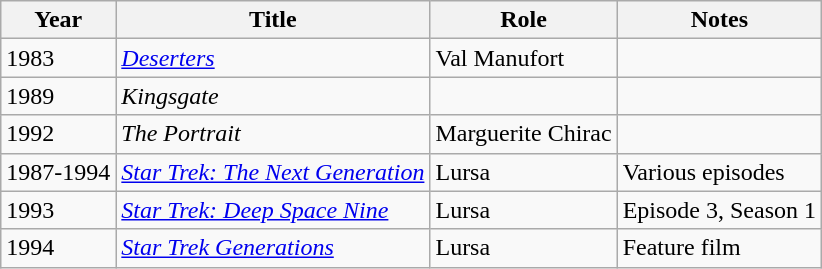<table class="wikitable">
<tr>
<th>Year</th>
<th>Title</th>
<th>Role</th>
<th>Notes</th>
</tr>
<tr>
<td>1983</td>
<td><em><a href='#'>Deserters</a></em></td>
<td>Val Manufort</td>
<td></td>
</tr>
<tr>
<td>1989</td>
<td><em>Kingsgate</em></td>
<td></td>
<td></td>
</tr>
<tr>
<td>1992</td>
<td><em>The Portrait</em></td>
<td>Marguerite Chirac</td>
<td></td>
</tr>
<tr>
<td>1987-1994</td>
<td><em><a href='#'>Star Trek: The Next Generation</a></em></td>
<td>Lursa</td>
<td>Various episodes</td>
</tr>
<tr>
<td>1993</td>
<td><em><a href='#'>Star Trek: Deep Space Nine</a></em></td>
<td>Lursa</td>
<td>Episode 3, Season 1</td>
</tr>
<tr>
<td>1994</td>
<td><em><a href='#'>Star Trek Generations</a></em></td>
<td>Lursa</td>
<td>Feature film</td>
</tr>
</table>
